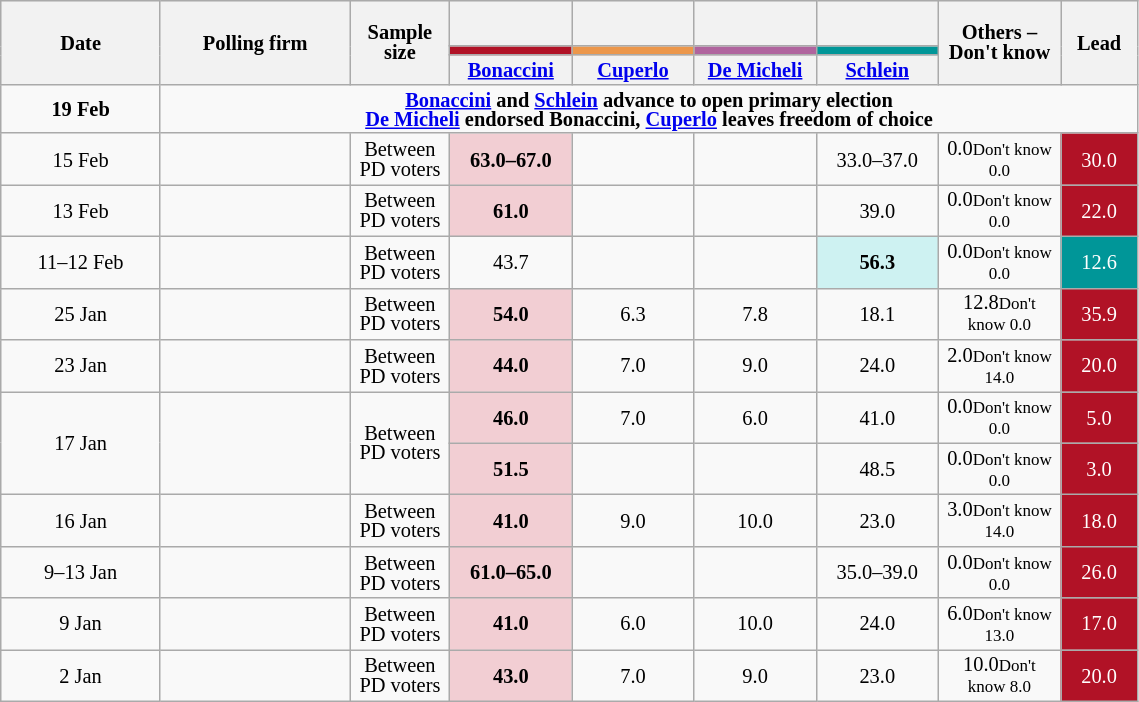<table class="wikitable collapsible" style="text-align:center;font-size:85%;line-height:13px">
<tr style="height:30px; background-color:#E9E9E9">
<th style="width:100px;" rowspan="3">Date</th>
<th style="width:120px;" rowspan="3">Polling firm</th>
<th style="width:60px;" rowspan="3">Sample size</th>
<th style="width:60px;"></th>
<th style="width:60px;"></th>
<th style="width:60px;"></th>
<th style="width:60px;"></th>
<th style="width:75px;" rowspan="3">Others – Don't know</th>
<th style="width:45px;" rowspan="3">Lead</th>
</tr>
<tr>
<th style="color:inherit;background:#B11226;"></th>
<th style="color:inherit;background:#EC974B;"></th>
<th style="color:inherit;background:#B0649E;"></th>
<th style="color:inherit;background:#009698;"></th>
</tr>
<tr>
<th style="width:75px;"><a href='#'>Bonaccini</a></th>
<th style="width:75px;"><a href='#'>Cuperlo</a></th>
<th style="width:75px;"><a href='#'>De Micheli</a></th>
<th style="width:75px;"><a href='#'>Schlein</a></th>
</tr>
<tr>
<td><strong>19 Feb</strong></td>
<td colspan="12"><strong><a href='#'>Bonaccini</a> and <a href='#'>Schlein</a> advance to open primary election<br><a href='#'>De Micheli</a> endorsed Bonaccini, <a href='#'>Cuperlo</a> leaves freedom of choice</strong></td>
</tr>
<tr>
<td>15 Feb</td>
<td></td>
<td>Between PD voters</td>
<td style="background:#F2CED3"><strong>63.0–67.0</strong></td>
<td></td>
<td></td>
<td>33.0–37.0</td>
<td>0.0<small>Don't know 0.0</small></td>
<td style="background:#B11226; color:white;">30.0</td>
</tr>
<tr>
<td>13 Feb</td>
<td></td>
<td>Between PD voters</td>
<td style="background:#F2CED3"><strong>61.0</strong></td>
<td></td>
<td></td>
<td>39.0</td>
<td>0.0<small>Don't know 0.0</small></td>
<td style="background:#B11226; color:white;">22.0</td>
</tr>
<tr>
<td>11–12 Feb</td>
<td></td>
<td>Between PD voters</td>
<td>43.7</td>
<td></td>
<td></td>
<td style="background:#CEF2F2"><strong>56.3</strong></td>
<td>0.0<small>Don't know 0.0</small></td>
<td style="background:#009698; color:white;">12.6</td>
</tr>
<tr>
<td>25 Jan</td>
<td></td>
<td>Between PD voters</td>
<td style="background:#F2CED3"><strong>54.0</strong></td>
<td>6.3</td>
<td>7.8</td>
<td>18.1</td>
<td>12.8<small>Don't know 0.0</small></td>
<td style="background:#B11226; color:white;">35.9</td>
</tr>
<tr>
<td>23 Jan</td>
<td></td>
<td>Between PD voters</td>
<td style="background:#F2CED3"><strong>44.0</strong></td>
<td>7.0</td>
<td>9.0</td>
<td>24.0</td>
<td>2.0<small>Don't know 14.0</small></td>
<td style="background:#B11226; color:white;">20.0</td>
</tr>
<tr>
<td rowspan="2">17 Jan</td>
<td rowspan="2"></td>
<td rowspan="2">Between PD voters</td>
<td style="background:#F2CED3"><strong>46.0</strong></td>
<td>7.0</td>
<td>6.0</td>
<td>41.0</td>
<td>0.0<small>Don't know 0.0</small></td>
<td style="background:#B11226; color:white;">5.0</td>
</tr>
<tr>
<td style="background:#F2CED3"><strong>51.5</strong></td>
<td></td>
<td></td>
<td>48.5</td>
<td>0.0<small>Don't know 0.0</small></td>
<td style="background:#B11226; color:white;">3.0</td>
</tr>
<tr>
<td>16 Jan</td>
<td></td>
<td>Between PD voters</td>
<td style="background:#F2CED3"><strong>41.0</strong></td>
<td>9.0</td>
<td>10.0</td>
<td>23.0</td>
<td>3.0<small>Don't know 14.0</small></td>
<td style="background:#B11226; color:white;">18.0</td>
</tr>
<tr>
<td>9–13 Jan</td>
<td></td>
<td>Between PD voters</td>
<td style="background:#F2CED3"><strong>61.0–65.0</strong></td>
<td></td>
<td></td>
<td>35.0–39.0</td>
<td>0.0<small>Don't know 0.0</small></td>
<td style="background:#B11226; color:white;">26.0</td>
</tr>
<tr>
<td>9 Jan</td>
<td></td>
<td>Between PD voters</td>
<td style="background:#F2CED3"><strong>41.0</strong></td>
<td>6.0</td>
<td>10.0</td>
<td>24.0</td>
<td>6.0<small>Don't know 13.0</small></td>
<td style="background:#B11226; color:white;">17.0</td>
</tr>
<tr>
<td>2 Jan</td>
<td></td>
<td>Between PD voters</td>
<td style="background:#F2CED3"><strong>43.0</strong></td>
<td>7.0</td>
<td>9.0</td>
<td>23.0</td>
<td>10.0<small>Don't know 8.0</small></td>
<td style="background:#B11226; color:white;">20.0</td>
</tr>
</table>
